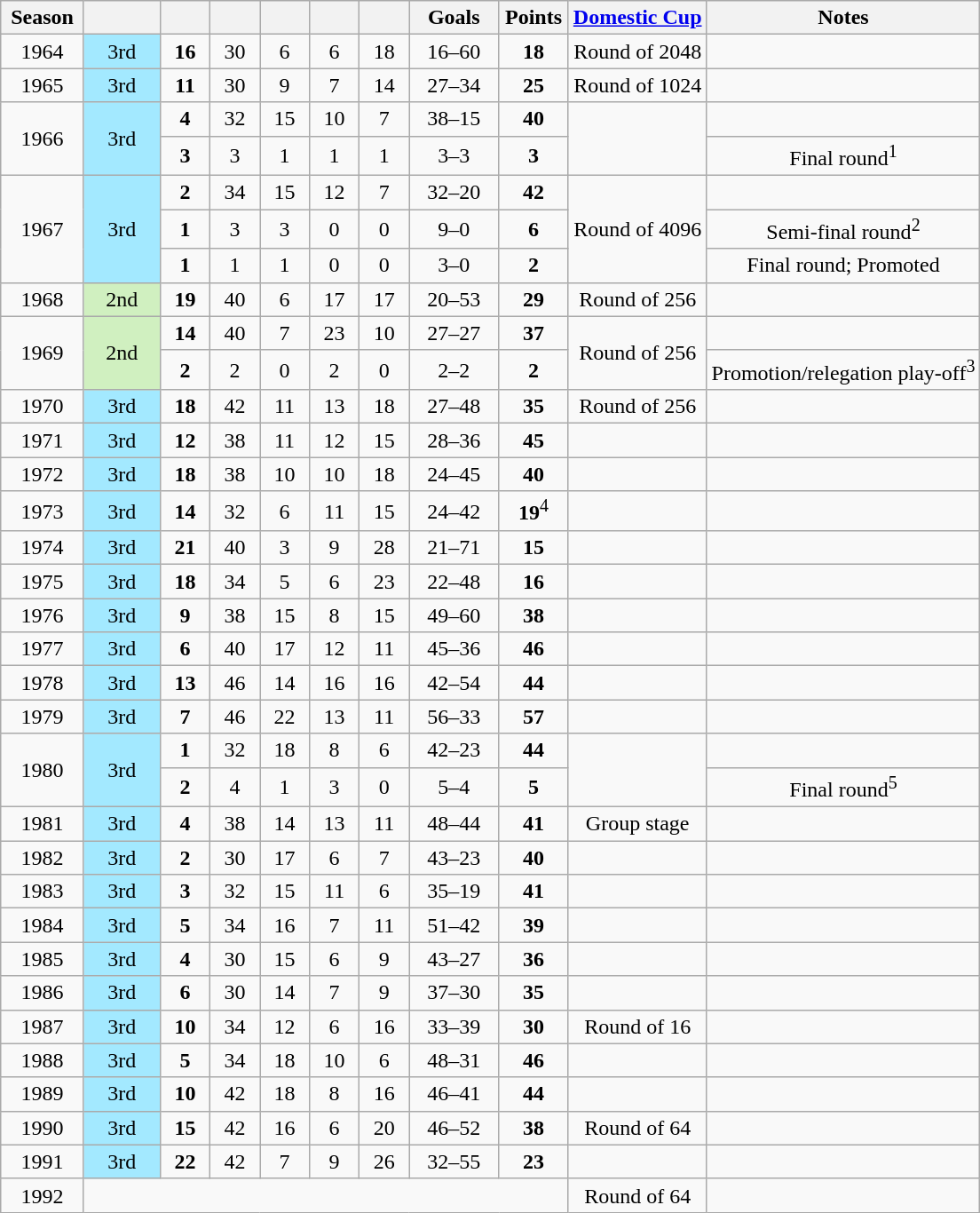<table class="wikitable" style="text-align: center;">
<tr>
<th width=55>Season</th>
<th width=50></th>
<th width=30></th>
<th width=30></th>
<th width=30></th>
<th width=30></th>
<th width=30></th>
<th width=60>Goals</th>
<th width=45>Points</th>
<th><a href='#'>Domestic Cup</a></th>
<th>Notes</th>
</tr>
<tr>
<td>1964</td>
<td style="background:#A3E9FF">3rd</td>
<td><strong>16</strong></td>
<td>30</td>
<td>6</td>
<td>6</td>
<td>18</td>
<td>16–60</td>
<td><strong>18</strong></td>
<td>Round of 2048</td>
<td></td>
</tr>
<tr>
<td>1965</td>
<td style="background:#A3E9FF">3rd</td>
<td><strong>11</strong></td>
<td>30</td>
<td>9</td>
<td>7</td>
<td>14</td>
<td>27–34</td>
<td><strong>25</strong></td>
<td>Round of 1024</td>
<td></td>
</tr>
<tr>
<td rowspan="2">1966</td>
<td rowspan="2" style="background:#A3E9FF">3rd</td>
<td><strong>4</strong></td>
<td>32</td>
<td>15</td>
<td>10</td>
<td>7</td>
<td>38–15</td>
<td><strong>40</strong></td>
<td rowspan="2"></td>
<td></td>
</tr>
<tr>
<td><strong>3</strong></td>
<td>3</td>
<td>1</td>
<td>1</td>
<td>1</td>
<td>3–3</td>
<td><strong>3</strong></td>
<td>Final round<sup>1</sup></td>
</tr>
<tr>
<td rowspan="3">1967</td>
<td rowspan="3" style="background:#A3E9FF">3rd</td>
<td><strong>2</strong></td>
<td>34</td>
<td>15</td>
<td>12</td>
<td>7</td>
<td>32–20</td>
<td><strong>42</strong></td>
<td rowspan="3">Round of 4096</td>
<td></td>
</tr>
<tr>
<td><strong>1</strong></td>
<td>3</td>
<td>3</td>
<td>0</td>
<td>0</td>
<td>9–0</td>
<td><strong>6</strong></td>
<td>Semi-final round<sup>2</sup></td>
</tr>
<tr>
<td><strong>1</strong></td>
<td>1</td>
<td>1</td>
<td>0</td>
<td>0</td>
<td>3–0</td>
<td><strong>2</strong></td>
<td>Final round; Promoted</td>
</tr>
<tr>
<td>1968</td>
<td style="background:#D0F0C0">2nd</td>
<td><strong>19</strong></td>
<td>40</td>
<td>6</td>
<td>17</td>
<td>17</td>
<td>20–53</td>
<td><strong>29</strong></td>
<td>Round of 256</td>
<td></td>
</tr>
<tr>
<td rowspan="2">1969</td>
<td rowspan="2" style="background:#D0F0C0">2nd</td>
<td><strong>14</strong></td>
<td>40</td>
<td>7</td>
<td>23</td>
<td>10</td>
<td>27–27</td>
<td><strong>37</strong></td>
<td rowspan="2">Round of 256</td>
<td></td>
</tr>
<tr>
<td><strong>2</strong></td>
<td>2</td>
<td>0</td>
<td>2</td>
<td>0</td>
<td>2–2</td>
<td><strong>2</strong></td>
<td>Promotion/relegation play-off<sup>3</sup></td>
</tr>
<tr>
<td>1970</td>
<td style="background:#A3E9FF">3rd</td>
<td><strong>18</strong></td>
<td>42</td>
<td>11</td>
<td>13</td>
<td>18</td>
<td>27–48</td>
<td><strong>35</strong></td>
<td>Round of 256</td>
<td></td>
</tr>
<tr>
<td>1971</td>
<td style="background:#A3E9FF">3rd</td>
<td><strong>12</strong></td>
<td>38</td>
<td>11</td>
<td>12</td>
<td>15</td>
<td>28–36</td>
<td><strong>45</strong></td>
<td></td>
<td></td>
</tr>
<tr>
<td>1972</td>
<td style="background:#A3E9FF">3rd</td>
<td><strong>18</strong></td>
<td>38</td>
<td>10</td>
<td>10</td>
<td>18</td>
<td>24–45</td>
<td><strong>40</strong></td>
<td></td>
<td></td>
</tr>
<tr>
<td>1973</td>
<td style="background:#A3E9FF">3rd</td>
<td><strong>14</strong></td>
<td>32</td>
<td>6</td>
<td>11</td>
<td>15</td>
<td>24–42</td>
<td><strong>19</strong><sup>4</sup></td>
<td></td>
<td></td>
</tr>
<tr>
<td>1974</td>
<td style="background:#A3E9FF">3rd</td>
<td><strong>21</strong></td>
<td>40</td>
<td>3</td>
<td>9</td>
<td>28</td>
<td>21–71</td>
<td><strong>15</strong></td>
<td></td>
<td></td>
</tr>
<tr>
<td>1975</td>
<td style="background:#A3E9FF">3rd</td>
<td><strong>18</strong></td>
<td>34</td>
<td>5</td>
<td>6</td>
<td>23</td>
<td>22–48</td>
<td><strong>16</strong></td>
<td></td>
<td></td>
</tr>
<tr>
<td>1976</td>
<td style="background:#A3E9FF">3rd</td>
<td><strong>9</strong></td>
<td>38</td>
<td>15</td>
<td>8</td>
<td>15</td>
<td>49–60</td>
<td><strong>38</strong></td>
<td></td>
<td></td>
</tr>
<tr>
<td>1977</td>
<td style="background:#A3E9FF">3rd</td>
<td><strong>6</strong></td>
<td>40</td>
<td>17</td>
<td>12</td>
<td>11</td>
<td>45–36</td>
<td><strong>46</strong></td>
<td></td>
<td></td>
</tr>
<tr>
<td>1978</td>
<td style="background:#A3E9FF">3rd</td>
<td><strong>13</strong></td>
<td>46</td>
<td>14</td>
<td>16</td>
<td>16</td>
<td>42–54</td>
<td><strong>44</strong></td>
<td></td>
<td></td>
</tr>
<tr>
<td>1979</td>
<td style="background:#A3E9FF">3rd</td>
<td><strong>7</strong></td>
<td>46</td>
<td>22</td>
<td>13</td>
<td>11</td>
<td>56–33</td>
<td><strong>57</strong></td>
<td></td>
<td></td>
</tr>
<tr>
<td rowspan="2">1980</td>
<td rowspan="2" style="background:#A3E9FF">3rd</td>
<td><strong>1</strong></td>
<td>32</td>
<td>18</td>
<td>8</td>
<td>6</td>
<td>42–23</td>
<td><strong>44</strong></td>
<td rowspan="2"></td>
<td></td>
</tr>
<tr>
<td><strong>2</strong></td>
<td>4</td>
<td>1</td>
<td>3</td>
<td>0</td>
<td>5–4</td>
<td><strong>5</strong></td>
<td>Final round<sup>5</sup></td>
</tr>
<tr>
<td>1981</td>
<td style="background:#A3E9FF">3rd</td>
<td><strong>4</strong></td>
<td>38</td>
<td>14</td>
<td>13</td>
<td>11</td>
<td>48–44</td>
<td><strong>41</strong></td>
<td>Group stage</td>
<td></td>
</tr>
<tr>
<td>1982</td>
<td style="background:#A3E9FF">3rd</td>
<td><strong>2</strong></td>
<td>30</td>
<td>17</td>
<td>6</td>
<td>7</td>
<td>43–23</td>
<td><strong>40</strong></td>
<td></td>
<td></td>
</tr>
<tr>
<td>1983</td>
<td style="background:#A3E9FF">3rd</td>
<td><strong>3</strong></td>
<td>32</td>
<td>15</td>
<td>11</td>
<td>6</td>
<td>35–19</td>
<td><strong>41</strong></td>
<td></td>
<td></td>
</tr>
<tr>
<td>1984</td>
<td style="background:#A3E9FF">3rd</td>
<td><strong>5</strong></td>
<td>34</td>
<td>16</td>
<td>7</td>
<td>11</td>
<td>51–42</td>
<td><strong>39</strong></td>
<td></td>
<td></td>
</tr>
<tr>
<td>1985</td>
<td style="background:#A3E9FF">3rd</td>
<td><strong>4</strong></td>
<td>30</td>
<td>15</td>
<td>6</td>
<td>9</td>
<td>43–27</td>
<td><strong>36</strong></td>
<td></td>
<td></td>
</tr>
<tr>
<td>1986</td>
<td style="background:#A3E9FF">3rd</td>
<td><strong>6</strong></td>
<td>30</td>
<td>14</td>
<td>7</td>
<td>9</td>
<td>37–30</td>
<td><strong>35</strong></td>
<td></td>
<td></td>
</tr>
<tr>
<td>1987</td>
<td style="background:#A3E9FF">3rd</td>
<td><strong>10</strong></td>
<td>34</td>
<td>12</td>
<td>6</td>
<td>16</td>
<td>33–39</td>
<td><strong>30</strong></td>
<td>Round of 16</td>
<td></td>
</tr>
<tr>
<td>1988</td>
<td style="background:#A3E9FF">3rd</td>
<td><strong>5</strong></td>
<td>34</td>
<td>18</td>
<td>10</td>
<td>6</td>
<td>48–31</td>
<td><strong>46</strong></td>
<td></td>
<td></td>
</tr>
<tr>
<td>1989</td>
<td style="background:#A3E9FF">3rd</td>
<td><strong>10</strong></td>
<td>42</td>
<td>18</td>
<td>8</td>
<td>16</td>
<td>46–41</td>
<td><strong>44</strong></td>
<td></td>
<td></td>
</tr>
<tr>
<td>1990</td>
<td style="background:#A3E9FF">3rd</td>
<td><strong>15</strong></td>
<td>42</td>
<td>16</td>
<td>6</td>
<td>20</td>
<td>46–52</td>
<td><strong>38</strong></td>
<td>Round of 64</td>
<td></td>
</tr>
<tr>
<td>1991</td>
<td style="background:#A3E9FF">3rd</td>
<td><strong>22</strong></td>
<td>42</td>
<td>7</td>
<td>9</td>
<td>26</td>
<td>32–55</td>
<td><strong>23</strong></td>
<td></td>
<td></td>
</tr>
<tr>
<td>1992</td>
<td colspan="8"></td>
<td>Round of 64</td>
<td></td>
</tr>
</table>
